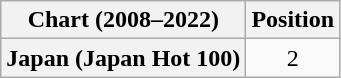<table class="wikitable plainrowheaders" style="text-align:center">
<tr>
<th scope="col">Chart (2008–2022)</th>
<th scope="col">Position</th>
</tr>
<tr>
<th scope="row">Japan (Japan Hot 100)</th>
<td>2</td>
</tr>
</table>
